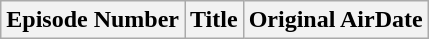<table class="wikitable">
<tr>
<th>Episode Number</th>
<th>Title</th>
<th>Original AirDate<br> 

 
 

 
 
 
 
 
 
 

 

 
 

 
 

 
 

 
 

 
 

 
 

 
 

 
 

 
 
 
 
 
 
 

 
 

 
 

 
</th>
</tr>
</table>
